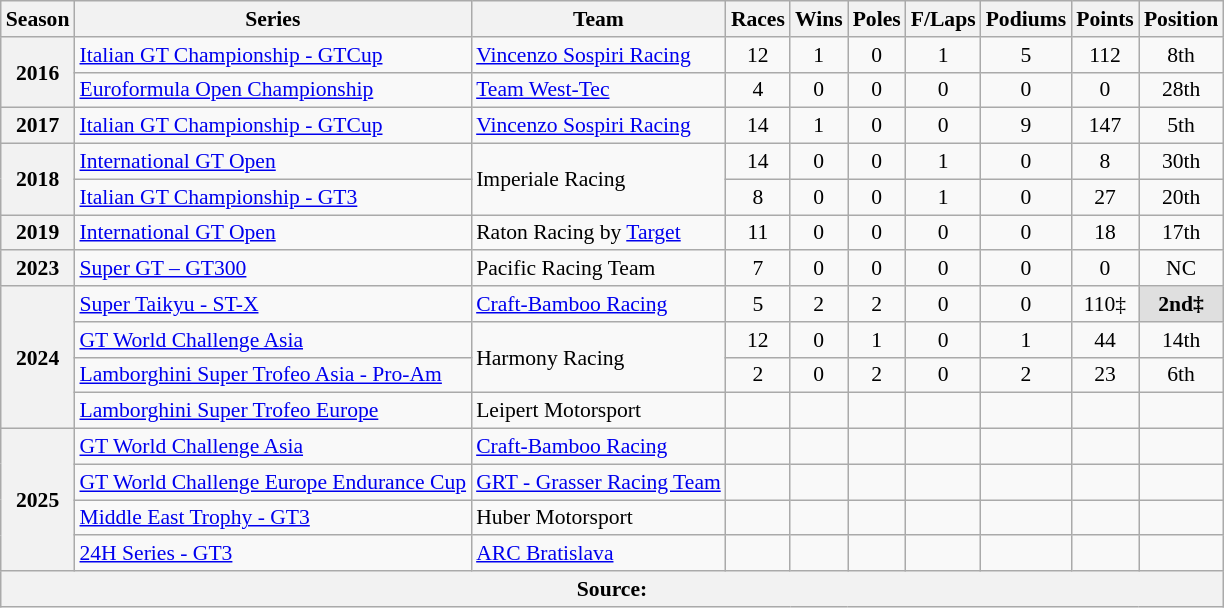<table class="wikitable" style="font-size: 90%; text-align:center">
<tr>
<th>Season</th>
<th>Series</th>
<th>Team</th>
<th>Races</th>
<th>Wins</th>
<th>Poles</th>
<th>F/Laps</th>
<th>Podiums</th>
<th>Points</th>
<th>Position</th>
</tr>
<tr>
<th rowspan="2">2016</th>
<td align="left"><a href='#'>Italian GT Championship - GTCup</a></td>
<td align="left"><a href='#'>Vincenzo Sospiri Racing</a></td>
<td>12</td>
<td>1</td>
<td>0</td>
<td>1</td>
<td>5</td>
<td>112</td>
<td>8th</td>
</tr>
<tr>
<td align="left"><a href='#'>Euroformula Open Championship</a></td>
<td align="left"><a href='#'>Team West-Tec</a></td>
<td>4</td>
<td>0</td>
<td>0</td>
<td>0</td>
<td>0</td>
<td>0</td>
<td>28th</td>
</tr>
<tr>
<th>2017</th>
<td align="left"><a href='#'>Italian GT Championship - GTCup</a></td>
<td align="left"><a href='#'>Vincenzo Sospiri Racing</a></td>
<td>14</td>
<td>1</td>
<td>0</td>
<td>0</td>
<td>9</td>
<td>147</td>
<td>5th</td>
</tr>
<tr>
<th rowspan="2">2018</th>
<td align=left><a href='#'>International GT Open</a></td>
<td rowspan="2" align="left">Imperiale Racing</td>
<td>14</td>
<td>0</td>
<td>0</td>
<td>1</td>
<td>0</td>
<td>8</td>
<td>30th</td>
</tr>
<tr>
<td align="left"><a href='#'>Italian GT Championship - GT3</a></td>
<td>8</td>
<td>0</td>
<td>0</td>
<td>1</td>
<td>0</td>
<td>27</td>
<td>20th</td>
</tr>
<tr>
<th>2019</th>
<td align=left><a href='#'>International GT Open</a></td>
<td align=left>Raton Racing by <a href='#'>Target</a></td>
<td>11</td>
<td>0</td>
<td>0</td>
<td>0</td>
<td>0</td>
<td>18</td>
<td>17th</td>
</tr>
<tr>
<th>2023</th>
<td align="left"><a href='#'>Super GT – GT300</a></td>
<td align="left">Pacific Racing Team</td>
<td>7</td>
<td>0</td>
<td>0</td>
<td>0</td>
<td>0</td>
<td>0</td>
<td>NC</td>
</tr>
<tr>
<th rowspan="4">2024</th>
<td align=left><a href='#'>Super Taikyu - ST-X</a></td>
<td align=left><a href='#'>Craft-Bamboo Racing</a></td>
<td>5</td>
<td>2</td>
<td>2</td>
<td>0</td>
<td>0</td>
<td>110‡</td>
<td style="background:#DFDFDF;"><strong>2nd‡</strong></td>
</tr>
<tr>
<td align=left><a href='#'>GT World Challenge Asia</a></td>
<td align=left rowspan="2">Harmony Racing</td>
<td>12</td>
<td>0</td>
<td>1</td>
<td>0</td>
<td>1</td>
<td>44</td>
<td>14th</td>
</tr>
<tr>
<td align=left><a href='#'>Lamborghini Super Trofeo Asia - Pro-Am</a></td>
<td>2</td>
<td>0</td>
<td>2</td>
<td>0</td>
<td>2</td>
<td>23</td>
<td>6th</td>
</tr>
<tr>
<td align=left><a href='#'>Lamborghini Super Trofeo Europe</a></td>
<td align=left>Leipert Motorsport</td>
<td></td>
<td></td>
<td></td>
<td></td>
<td></td>
<td></td>
<td></td>
</tr>
<tr>
<th rowspan="4">2025</th>
<td align=left><a href='#'>GT World Challenge Asia</a></td>
<td align=left><a href='#'>Craft-Bamboo Racing</a></td>
<td></td>
<td></td>
<td></td>
<td></td>
<td></td>
<td></td>
<td></td>
</tr>
<tr>
<td align=left><a href='#'>GT World Challenge Europe Endurance Cup</a></td>
<td align=left><a href='#'>GRT - Grasser Racing Team</a></td>
<td></td>
<td></td>
<td></td>
<td></td>
<td></td>
<td></td>
<td></td>
</tr>
<tr>
<td align=left><a href='#'>Middle East Trophy - GT3</a></td>
<td align="left">Huber Motorsport</td>
<td></td>
<td></td>
<td></td>
<td></td>
<td></td>
<td></td>
<td></td>
</tr>
<tr>
<td align=left><a href='#'>24H Series - GT3</a></td>
<td align="left"><a href='#'>ARC Bratislava</a></td>
<td></td>
<td></td>
<td></td>
<td></td>
<td></td>
<td></td>
<td></td>
</tr>
<tr>
<th Colspan="10">Source:</th>
</tr>
</table>
